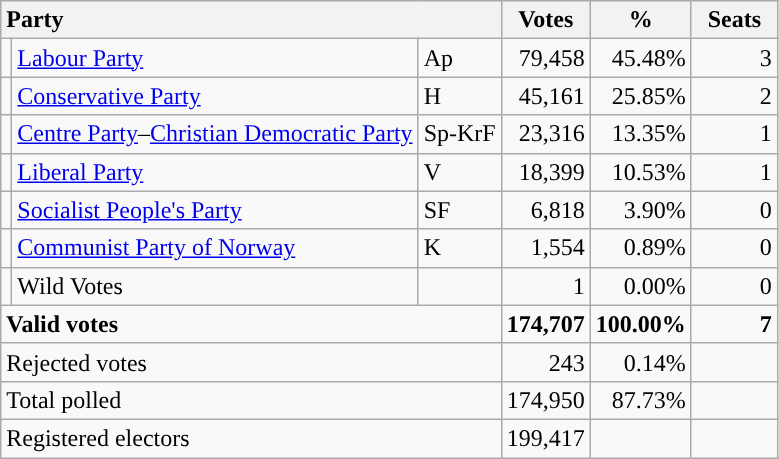<table class="wikitable" border="1" style="text-align:right;">
<tr>
<th style="text-align:left;" colspan=3>Party</th>
<th align=center width="50">Votes</th>
<th align=center width="50">%</th>
<th align=center width="50">Seats</th>
</tr>
<tr>
<td style="color:inherit;background:"></td>
<td align=left><a href='#'>Labour Party</a></td>
<td align=left>Ap</td>
<td>79,458</td>
<td>45.48%</td>
<td>3</td>
</tr>
<tr>
<td style="color:inherit;background:"></td>
<td align=left><a href='#'>Conservative Party</a></td>
<td align=left>H</td>
<td>45,161</td>
<td>25.85%</td>
<td>2</td>
</tr>
<tr>
<td></td>
<td align=left><a href='#'>Centre Party</a>–<a href='#'>Christian Democratic Party</a></td>
<td align=left>Sp-KrF</td>
<td>23,316</td>
<td>13.35%</td>
<td>1</td>
</tr>
<tr>
<td style="color:inherit;background:"></td>
<td align=left><a href='#'>Liberal Party</a></td>
<td align=left>V</td>
<td>18,399</td>
<td>10.53%</td>
<td>1</td>
</tr>
<tr>
<td style="color:inherit;background:"></td>
<td align=left><a href='#'>Socialist People's Party</a></td>
<td align=left>SF</td>
<td>6,818</td>
<td>3.90%</td>
<td>0</td>
</tr>
<tr>
<td style="color:inherit;background:"></td>
<td align=left><a href='#'>Communist Party of Norway</a></td>
<td align=left>K</td>
<td>1,554</td>
<td>0.89%</td>
<td>0</td>
</tr>
<tr>
<td></td>
<td align=left>Wild Votes</td>
<td align=left></td>
<td>1</td>
<td>0.00%</td>
<td>0</td>
</tr>
<tr style="font-weight:bold">
<td align=left colspan=3>Valid votes</td>
<td>174,707</td>
<td>100.00%</td>
<td>7</td>
</tr>
<tr>
<td align=left colspan=3>Rejected votes</td>
<td>243</td>
<td>0.14%</td>
<td></td>
</tr>
<tr>
<td align=left colspan=3>Total polled</td>
<td>174,950</td>
<td>87.73%</td>
<td></td>
</tr>
<tr>
<td align=left colspan=3>Registered electors</td>
<td>199,417</td>
<td></td>
<td></td>
</tr>
</table>
